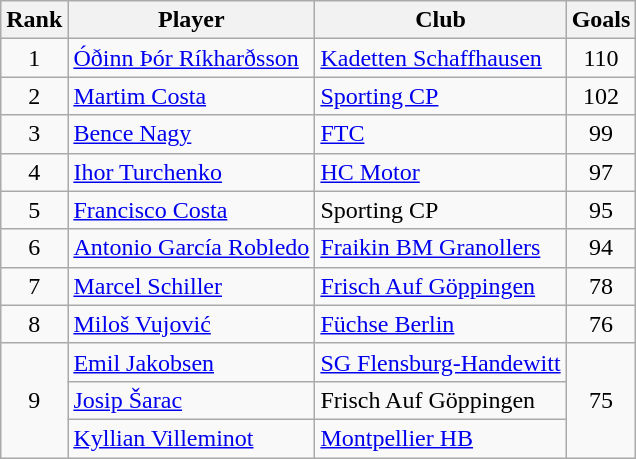<table class="wikitable sortable" style="text-align:center">
<tr>
<th>Rank</th>
<th>Player</th>
<th>Club</th>
<th>Goals</th>
</tr>
<tr>
<td>1</td>
<td align="left"> <a href='#'>Óðinn Þór Ríkharðsson</a></td>
<td align="left"> <a href='#'>Kadetten Schaffhausen</a></td>
<td>110</td>
</tr>
<tr>
<td>2</td>
<td align="left"> <a href='#'>Martim Costa</a></td>
<td align="left"> <a href='#'>Sporting CP</a></td>
<td>102</td>
</tr>
<tr>
<td>3</td>
<td align="left"> <a href='#'>Bence Nagy</a></td>
<td align="left"> <a href='#'>FTC</a></td>
<td>99</td>
</tr>
<tr>
<td>4</td>
<td align="left"> <a href='#'>Ihor Turchenko</a></td>
<td align="left"> <a href='#'>HC Motor</a></td>
<td>97</td>
</tr>
<tr>
<td>5</td>
<td align="left"> <a href='#'>Francisco Costa</a></td>
<td align="left"> Sporting CP</td>
<td>95</td>
</tr>
<tr>
<td>6</td>
<td align="left"> <a href='#'>Antonio García Robledo</a></td>
<td align="left"> <a href='#'>Fraikin BM Granollers</a></td>
<td>94</td>
</tr>
<tr>
<td>7</td>
<td align="left"> <a href='#'>Marcel Schiller</a></td>
<td align="left"> <a href='#'>Frisch Auf Göppingen</a></td>
<td>78</td>
</tr>
<tr>
<td>8</td>
<td align="left"> <a href='#'>Miloš Vujović</a></td>
<td align="left"> <a href='#'>Füchse Berlin</a></td>
<td>76</td>
</tr>
<tr>
<td rowspan=3>9</td>
<td align="left"> <a href='#'>Emil Jakobsen</a></td>
<td align="left"> <a href='#'>SG Flensburg-Handewitt</a></td>
<td rowspan=3>75</td>
</tr>
<tr>
<td align="left"> <a href='#'>Josip Šarac</a></td>
<td align="left"> Frisch Auf Göppingen</td>
</tr>
<tr>
<td align="left"> <a href='#'>Kyllian Villeminot</a></td>
<td align="left"> <a href='#'>Montpellier HB</a></td>
</tr>
</table>
